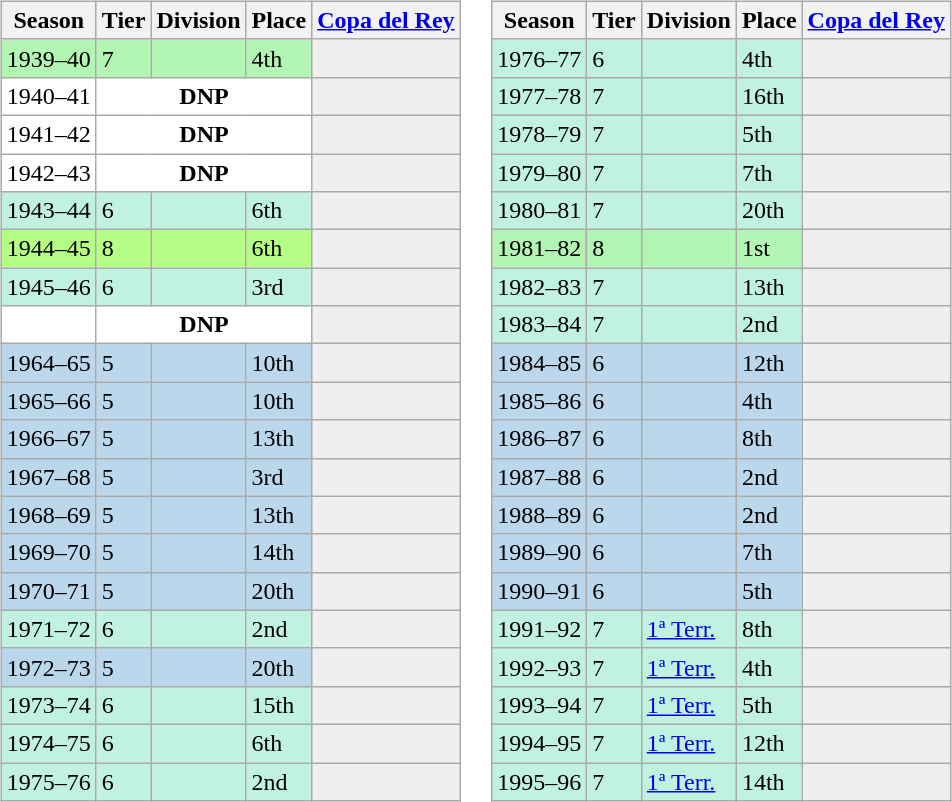<table>
<tr>
<td valign="top" width=0%><br><table class="wikitable">
<tr style="background:#f0f6fa;">
<th>Season</th>
<th>Tier</th>
<th>Division</th>
<th>Place</th>
<th><a href='#'>Copa del Rey</a></th>
</tr>
<tr>
<td style="background:#B3F5B3;">1939–40</td>
<td style="background:#B3F5B3;">7</td>
<td style="background:#B3F5B3;"></td>
<td style="background:#B3F5B3;">4th</td>
<th style="background:#EFEFEF;"></th>
</tr>
<tr>
<td style="background:#FFFFFF;">1940–41</td>
<th style="background:#FFFFFF;" colspan="3">DNP</th>
<th style="background:#efefef;"></th>
</tr>
<tr>
<td style="background:#FFFFFF;">1941–42</td>
<th style="background:#FFFFFF;" colspan="3">DNP</th>
<th style="background:#efefef;"></th>
</tr>
<tr>
<td style="background:#FFFFFF;">1942–43</td>
<th style="background:#FFFFFF;" colspan="3">DNP</th>
<th style="background:#efefef;"></th>
</tr>
<tr>
<td style="background:#C0F2DF;">1943–44</td>
<td style="background:#C0F2DF;">6</td>
<td style="background:#C0F2DF;"></td>
<td style="background:#C0F2DF;">6th</td>
<th style="background:#efefef;"></th>
</tr>
<tr>
<td style="background:#B6FF86;">1944–45</td>
<td style="background:#B6FF86;">8</td>
<td style="background:#B6FF86;"></td>
<td style="background:#B6FF86;">6th</td>
<th style="background:#EFEFEF;"></th>
</tr>
<tr>
<td style="background:#C0F2DF;">1945–46</td>
<td style="background:#C0F2DF;">6</td>
<td style="background:#C0F2DF;"></td>
<td style="background:#C0F2DF;">3rd</td>
<th style="background:#efefef;"></th>
</tr>
<tr>
<td style="background:#FFFFFF;"></td>
<th style="background:#FFFFFF;" colspan="3">DNP</th>
<th style="background:#efefef;"></th>
</tr>
<tr>
<td style="background:#BBD7EC;">1964–65</td>
<td style="background:#BBD7EC;">5</td>
<td style="background:#BBD7EC;"></td>
<td style="background:#BBD7EC;">10th</td>
<th style="background:#efefef;"></th>
</tr>
<tr>
<td style="background:#BBD7EC;">1965–66</td>
<td style="background:#BBD7EC;">5</td>
<td style="background:#BBD7EC;"></td>
<td style="background:#BBD7EC;">10th</td>
<th style="background:#efefef;"></th>
</tr>
<tr>
<td style="background:#BBD7EC;">1966–67</td>
<td style="background:#BBD7EC;">5</td>
<td style="background:#BBD7EC;"></td>
<td style="background:#BBD7EC;">13th</td>
<th style="background:#efefef;"></th>
</tr>
<tr>
<td style="background:#BBD7EC;">1967–68</td>
<td style="background:#BBD7EC;">5</td>
<td style="background:#BBD7EC;"></td>
<td style="background:#BBD7EC;">3rd</td>
<th style="background:#efefef;"></th>
</tr>
<tr>
<td style="background:#BBD7EC;">1968–69</td>
<td style="background:#BBD7EC;">5</td>
<td style="background:#BBD7EC;"></td>
<td style="background:#BBD7EC;">13th</td>
<th style="background:#efefef;"></th>
</tr>
<tr>
<td style="background:#BBD7EC;">1969–70</td>
<td style="background:#BBD7EC;">5</td>
<td style="background:#BBD7EC;"></td>
<td style="background:#BBD7EC;">14th</td>
<th style="background:#efefef;"></th>
</tr>
<tr>
<td style="background:#BBD7EC;">1970–71</td>
<td style="background:#BBD7EC;">5</td>
<td style="background:#BBD7EC;"></td>
<td style="background:#BBD7EC;">20th</td>
<th style="background:#efefef;"></th>
</tr>
<tr>
<td style="background:#C0F2DF;">1971–72</td>
<td style="background:#C0F2DF;">6</td>
<td style="background:#C0F2DF;"></td>
<td style="background:#C0F2DF;">2nd</td>
<th style="background:#efefef;"></th>
</tr>
<tr>
<td style="background:#BBD7EC;">1972–73</td>
<td style="background:#BBD7EC;">5</td>
<td style="background:#BBD7EC;"></td>
<td style="background:#BBD7EC;">20th</td>
<th style="background:#efefef;"></th>
</tr>
<tr>
<td style="background:#C0F2DF;">1973–74</td>
<td style="background:#C0F2DF;">6</td>
<td style="background:#C0F2DF;"></td>
<td style="background:#C0F2DF;">15th</td>
<th style="background:#efefef;"></th>
</tr>
<tr>
<td style="background:#C0F2DF;">1974–75</td>
<td style="background:#C0F2DF;">6</td>
<td style="background:#C0F2DF;"></td>
<td style="background:#C0F2DF;">6th</td>
<th style="background:#efefef;"></th>
</tr>
<tr>
<td style="background:#C0F2DF;">1975–76</td>
<td style="background:#C0F2DF;">6</td>
<td style="background:#C0F2DF;"></td>
<td style="background:#C0F2DF;">2nd</td>
<th style="background:#efefef;"></th>
</tr>
</table>
</td>
<td valign="top" width=0%><br><table class="wikitable">
<tr style="background:#f0f6fa;">
<th>Season</th>
<th>Tier</th>
<th>Division</th>
<th>Place</th>
<th><a href='#'>Copa del Rey</a></th>
</tr>
<tr>
<td style="background:#C0F2DF;">1976–77</td>
<td style="background:#C0F2DF;">6</td>
<td style="background:#C0F2DF;"></td>
<td style="background:#C0F2DF;">4th</td>
<th style="background:#efefef;"></th>
</tr>
<tr>
<td style="background:#C0F2DF;">1977–78</td>
<td style="background:#C0F2DF;">7</td>
<td style="background:#C0F2DF;"></td>
<td style="background:#C0F2DF;">16th</td>
<th style="background:#efefef;"></th>
</tr>
<tr>
<td style="background:#C0F2DF;">1978–79</td>
<td style="background:#C0F2DF;">7</td>
<td style="background:#C0F2DF;"></td>
<td style="background:#C0F2DF;">5th</td>
<th style="background:#efefef;"></th>
</tr>
<tr>
<td style="background:#C0F2DF;">1979–80</td>
<td style="background:#C0F2DF;">7</td>
<td style="background:#C0F2DF;"></td>
<td style="background:#C0F2DF;">7th</td>
<th style="background:#efefef;"></th>
</tr>
<tr>
<td style="background:#C0F2DF;">1980–81</td>
<td style="background:#C0F2DF;">7</td>
<td style="background:#C0F2DF;"></td>
<td style="background:#C0F2DF;">20th</td>
<th style="background:#efefef;"></th>
</tr>
<tr>
<td style="background:#B3F5B3;">1981–82</td>
<td style="background:#B3F5B3;">8</td>
<td style="background:#B3F5B3;"></td>
<td style="background:#B3F5B3;">1st</td>
<th style="background:#EFEFEF;"></th>
</tr>
<tr>
<td style="background:#C0F2DF;">1982–83</td>
<td style="background:#C0F2DF;">7</td>
<td style="background:#C0F2DF;"></td>
<td style="background:#C0F2DF;">13th</td>
<th style="background:#efefef;"></th>
</tr>
<tr>
<td style="background:#C0F2DF;">1983–84</td>
<td style="background:#C0F2DF;">7</td>
<td style="background:#C0F2DF;"></td>
<td style="background:#C0F2DF;">2nd</td>
<th style="background:#efefef;"></th>
</tr>
<tr>
<td style="background:#BBD7EC;">1984–85</td>
<td style="background:#BBD7EC;">6</td>
<td style="background:#BBD7EC;"></td>
<td style="background:#BBD7EC;">12th</td>
<th style="background:#efefef;"></th>
</tr>
<tr>
<td style="background:#BBD7EC;">1985–86</td>
<td style="background:#BBD7EC;">6</td>
<td style="background:#BBD7EC;"></td>
<td style="background:#BBD7EC;">4th</td>
<th style="background:#efefef;"></th>
</tr>
<tr>
<td style="background:#BBD7EC;">1986–87</td>
<td style="background:#BBD7EC;">6</td>
<td style="background:#BBD7EC;"></td>
<td style="background:#BBD7EC;">8th</td>
<th style="background:#efefef;"></th>
</tr>
<tr>
<td style="background:#BBD7EC;">1987–88</td>
<td style="background:#BBD7EC;">6</td>
<td style="background:#BBD7EC;"></td>
<td style="background:#BBD7EC;">2nd</td>
<th style="background:#efefef;"></th>
</tr>
<tr>
<td style="background:#BBD7EC;">1988–89</td>
<td style="background:#BBD7EC;">6</td>
<td style="background:#BBD7EC;"></td>
<td style="background:#BBD7EC;">2nd</td>
<th style="background:#efefef;"></th>
</tr>
<tr>
<td style="background:#BBD7EC;">1989–90</td>
<td style="background:#BBD7EC;">6</td>
<td style="background:#BBD7EC;"></td>
<td style="background:#BBD7EC;">7th</td>
<th style="background:#efefef;"></th>
</tr>
<tr>
<td style="background:#BBD7EC;">1990–91</td>
<td style="background:#BBD7EC;">6</td>
<td style="background:#BBD7EC;"></td>
<td style="background:#BBD7EC;">5th</td>
<th style="background:#efefef;"></th>
</tr>
<tr>
<td style="background:#C0F2DF;">1991–92</td>
<td style="background:#C0F2DF;">7</td>
<td style="background:#C0F2DF;"><a href='#'>1ª Terr.</a></td>
<td style="background:#C0F2DF;">8th</td>
<th style="background:#efefef;"></th>
</tr>
<tr>
<td style="background:#C0F2DF;">1992–93</td>
<td style="background:#C0F2DF;">7</td>
<td style="background:#C0F2DF;"><a href='#'>1ª Terr.</a></td>
<td style="background:#C0F2DF;">4th</td>
<th style="background:#efefef;"></th>
</tr>
<tr>
<td style="background:#C0F2DF;">1993–94</td>
<td style="background:#C0F2DF;">7</td>
<td style="background:#C0F2DF;"><a href='#'>1ª Terr.</a></td>
<td style="background:#C0F2DF;">5th</td>
<th style="background:#efefef;"></th>
</tr>
<tr>
<td style="background:#C0F2DF;">1994–95</td>
<td style="background:#C0F2DF;">7</td>
<td style="background:#C0F2DF;"><a href='#'>1ª Terr.</a></td>
<td style="background:#C0F2DF;">12th</td>
<th style="background:#efefef;"></th>
</tr>
<tr>
<td style="background:#C0F2DF;">1995–96</td>
<td style="background:#C0F2DF;">7</td>
<td style="background:#C0F2DF;"><a href='#'>1ª Terr.</a></td>
<td style="background:#C0F2DF;">14th</td>
<th style="background:#efefef;"></th>
</tr>
</table>
</td>
</tr>
</table>
